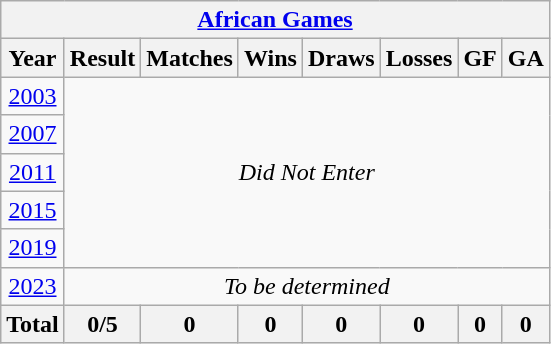<table class="wikitable" style="text-align: center;">
<tr>
<th colspan=10><a href='#'>African Games</a></th>
</tr>
<tr>
<th>Year</th>
<th>Result</th>
<th>Matches</th>
<th>Wins</th>
<th>Draws</th>
<th>Losses</th>
<th>GF</th>
<th>GA</th>
</tr>
<tr>
<td> <a href='#'>2003</a></td>
<td rowspan=5 colspan=7><em>Did Not Enter</em></td>
</tr>
<tr>
<td> <a href='#'>2007</a></td>
</tr>
<tr>
<td> <a href='#'>2011</a></td>
</tr>
<tr>
<td> <a href='#'>2015</a></td>
</tr>
<tr>
<td> <a href='#'>2019</a></td>
</tr>
<tr>
<td> <a href='#'>2023</a></td>
<td colspan=7><em>To be determined</em></td>
</tr>
<tr>
<th>Total</th>
<th>0/5</th>
<th>0</th>
<th>0</th>
<th>0</th>
<th>0</th>
<th>0</th>
<th>0</th>
</tr>
</table>
